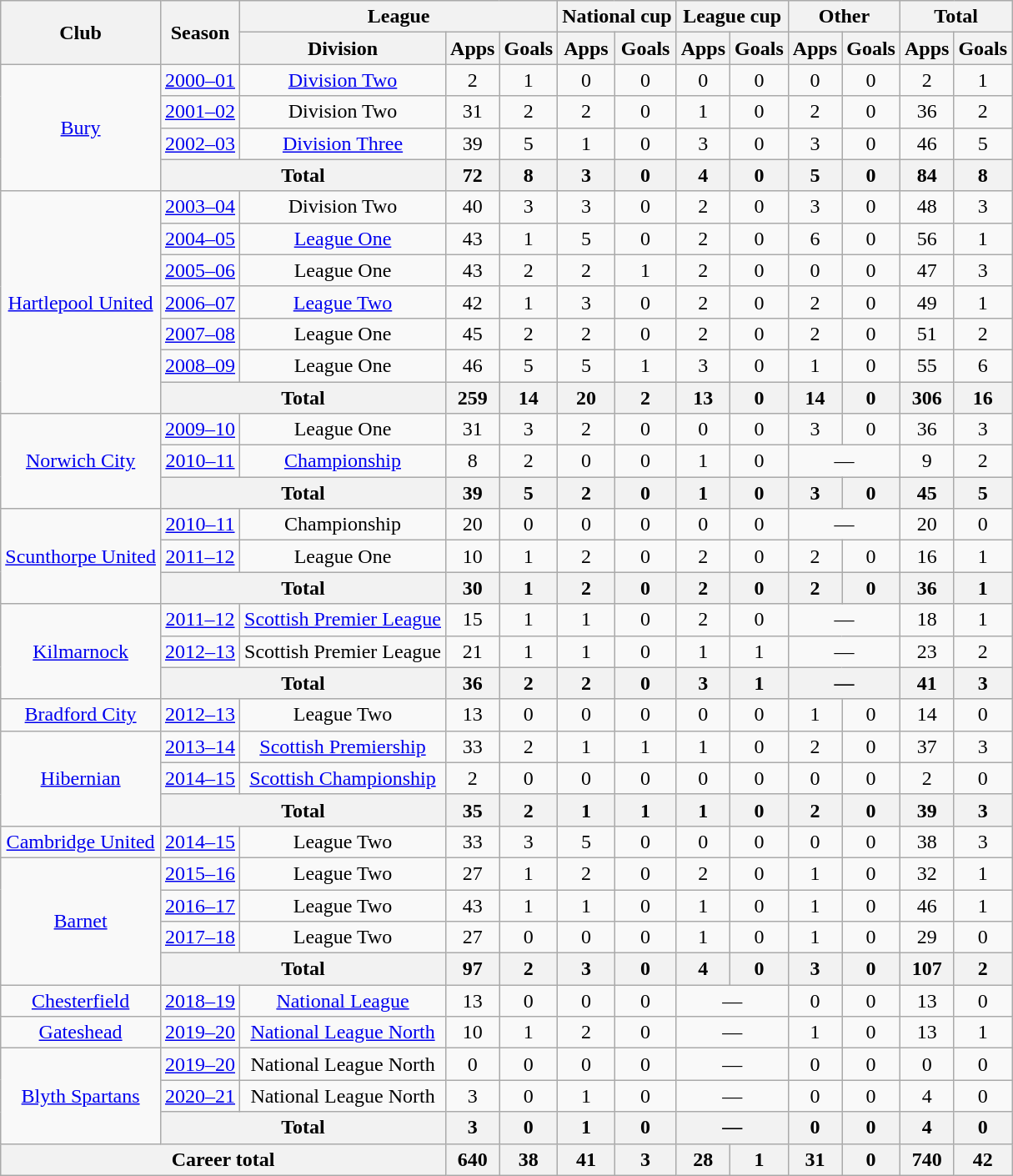<table class="wikitable" style="text-align: center">
<tr>
<th rowspan="2">Club</th>
<th rowspan="2">Season</th>
<th colspan="3">League</th>
<th colspan="2">National cup</th>
<th colspan="2">League cup</th>
<th colspan="2">Other</th>
<th colspan="2">Total</th>
</tr>
<tr>
<th>Division</th>
<th>Apps</th>
<th>Goals</th>
<th>Apps</th>
<th>Goals</th>
<th>Apps</th>
<th>Goals</th>
<th>Apps</th>
<th>Goals</th>
<th>Apps</th>
<th>Goals</th>
</tr>
<tr>
<td rowspan="4"><a href='#'>Bury</a></td>
<td><a href='#'>2000–01</a></td>
<td><a href='#'>Division Two</a></td>
<td>2</td>
<td>1</td>
<td>0</td>
<td>0</td>
<td>0</td>
<td>0</td>
<td>0</td>
<td>0</td>
<td>2</td>
<td>1</td>
</tr>
<tr>
<td><a href='#'>2001–02</a></td>
<td>Division Two</td>
<td>31</td>
<td>2</td>
<td>2</td>
<td>0</td>
<td>1</td>
<td>0</td>
<td>2</td>
<td>0</td>
<td>36</td>
<td>2</td>
</tr>
<tr>
<td><a href='#'>2002–03</a></td>
<td><a href='#'>Division Three</a></td>
<td>39</td>
<td>5</td>
<td>1</td>
<td>0</td>
<td>3</td>
<td>0</td>
<td>3</td>
<td>0</td>
<td>46</td>
<td>5</td>
</tr>
<tr>
<th colspan="2">Total</th>
<th>72</th>
<th>8</th>
<th>3</th>
<th>0</th>
<th>4</th>
<th>0</th>
<th>5</th>
<th>0</th>
<th>84</th>
<th>8</th>
</tr>
<tr>
<td rowspan="7"><a href='#'>Hartlepool United</a></td>
<td><a href='#'>2003–04</a></td>
<td>Division Two</td>
<td>40</td>
<td>3</td>
<td>3</td>
<td>0</td>
<td>2</td>
<td>0</td>
<td>3</td>
<td>0</td>
<td>48</td>
<td>3</td>
</tr>
<tr>
<td><a href='#'>2004–05</a></td>
<td><a href='#'>League One</a></td>
<td>43</td>
<td>1</td>
<td>5</td>
<td>0</td>
<td>2</td>
<td>0</td>
<td>6</td>
<td>0</td>
<td>56</td>
<td>1</td>
</tr>
<tr>
<td><a href='#'>2005–06</a></td>
<td>League One</td>
<td>43</td>
<td>2</td>
<td>2</td>
<td>1</td>
<td>2</td>
<td>0</td>
<td>0</td>
<td>0</td>
<td>47</td>
<td>3</td>
</tr>
<tr>
<td><a href='#'>2006–07</a></td>
<td><a href='#'>League Two</a></td>
<td>42</td>
<td>1</td>
<td>3</td>
<td>0</td>
<td>2</td>
<td>0</td>
<td>2</td>
<td>0</td>
<td>49</td>
<td>1</td>
</tr>
<tr>
<td><a href='#'>2007–08</a></td>
<td>League One</td>
<td>45</td>
<td>2</td>
<td>2</td>
<td>0</td>
<td>2</td>
<td>0</td>
<td>2</td>
<td>0</td>
<td>51</td>
<td>2</td>
</tr>
<tr>
<td><a href='#'>2008–09</a></td>
<td>League One</td>
<td>46</td>
<td>5</td>
<td>5</td>
<td>1</td>
<td>3</td>
<td>0</td>
<td>1</td>
<td>0</td>
<td>55</td>
<td>6</td>
</tr>
<tr>
<th colspan="2">Total</th>
<th>259</th>
<th>14</th>
<th>20</th>
<th>2</th>
<th>13</th>
<th>0</th>
<th>14</th>
<th>0</th>
<th>306</th>
<th>16</th>
</tr>
<tr>
<td rowspan="3"><a href='#'>Norwich City</a></td>
<td><a href='#'>2009–10</a></td>
<td>League One</td>
<td>31</td>
<td>3</td>
<td>2</td>
<td>0</td>
<td>0</td>
<td>0</td>
<td>3</td>
<td>0</td>
<td>36</td>
<td>3</td>
</tr>
<tr>
<td><a href='#'>2010–11</a></td>
<td><a href='#'>Championship</a></td>
<td>8</td>
<td>2</td>
<td>0</td>
<td>0</td>
<td>1</td>
<td>0</td>
<td colspan="2">—</td>
<td>9</td>
<td>2</td>
</tr>
<tr>
<th colspan="2">Total</th>
<th>39</th>
<th>5</th>
<th>2</th>
<th>0</th>
<th>1</th>
<th>0</th>
<th>3</th>
<th>0</th>
<th>45</th>
<th>5</th>
</tr>
<tr>
<td rowspan="3"><a href='#'>Scunthorpe United</a></td>
<td><a href='#'>2010–11</a></td>
<td>Championship</td>
<td>20</td>
<td>0</td>
<td>0</td>
<td>0</td>
<td>0</td>
<td>0</td>
<td colspan="2">—</td>
<td>20</td>
<td>0</td>
</tr>
<tr>
<td><a href='#'>2011–12</a></td>
<td>League One</td>
<td>10</td>
<td>1</td>
<td>2</td>
<td>0</td>
<td>2</td>
<td>0</td>
<td>2</td>
<td>0</td>
<td>16</td>
<td>1</td>
</tr>
<tr>
<th colspan="2">Total</th>
<th>30</th>
<th>1</th>
<th>2</th>
<th>0</th>
<th>2</th>
<th>0</th>
<th>2</th>
<th>0</th>
<th>36</th>
<th>1</th>
</tr>
<tr>
<td rowspan="3"><a href='#'>Kilmarnock</a></td>
<td><a href='#'>2011–12</a></td>
<td><a href='#'>Scottish Premier League</a></td>
<td>15</td>
<td>1</td>
<td>1</td>
<td>0</td>
<td>2</td>
<td>0</td>
<td colspan="2">—</td>
<td>18</td>
<td>1</td>
</tr>
<tr>
<td><a href='#'>2012–13</a></td>
<td>Scottish Premier League</td>
<td>21</td>
<td>1</td>
<td>1</td>
<td>0</td>
<td>1</td>
<td>1</td>
<td colspan="2">—</td>
<td>23</td>
<td>2</td>
</tr>
<tr>
<th colspan="2">Total</th>
<th>36</th>
<th>2</th>
<th>2</th>
<th>0</th>
<th>3</th>
<th>1</th>
<th colspan="2">—</th>
<th>41</th>
<th>3</th>
</tr>
<tr>
<td><a href='#'>Bradford City</a></td>
<td><a href='#'>2012–13</a></td>
<td>League Two</td>
<td>13</td>
<td>0</td>
<td>0</td>
<td>0</td>
<td>0</td>
<td>0</td>
<td>1</td>
<td>0</td>
<td>14</td>
<td>0</td>
</tr>
<tr>
<td rowspan="3"><a href='#'>Hibernian</a></td>
<td><a href='#'>2013–14</a></td>
<td><a href='#'>Scottish Premiership</a></td>
<td>33</td>
<td>2</td>
<td>1</td>
<td>1</td>
<td>1</td>
<td>0</td>
<td>2</td>
<td>0</td>
<td>37</td>
<td>3</td>
</tr>
<tr>
<td><a href='#'>2014–15</a></td>
<td><a href='#'>Scottish Championship</a></td>
<td>2</td>
<td>0</td>
<td>0</td>
<td>0</td>
<td>0</td>
<td>0</td>
<td>0</td>
<td>0</td>
<td>2</td>
<td>0</td>
</tr>
<tr>
<th colspan="2">Total</th>
<th>35</th>
<th>2</th>
<th>1</th>
<th>1</th>
<th>1</th>
<th>0</th>
<th>2</th>
<th>0</th>
<th>39</th>
<th>3</th>
</tr>
<tr>
<td><a href='#'>Cambridge United</a></td>
<td><a href='#'>2014–15</a></td>
<td>League Two</td>
<td>33</td>
<td>3</td>
<td>5</td>
<td>0</td>
<td>0</td>
<td>0</td>
<td>0</td>
<td>0</td>
<td>38</td>
<td>3</td>
</tr>
<tr>
<td rowspan="4"><a href='#'>Barnet</a></td>
<td><a href='#'>2015–16</a></td>
<td>League Two</td>
<td>27</td>
<td>1</td>
<td>2</td>
<td>0</td>
<td>2</td>
<td>0</td>
<td>1</td>
<td>0</td>
<td>32</td>
<td>1</td>
</tr>
<tr>
<td><a href='#'>2016–17</a></td>
<td>League Two</td>
<td>43</td>
<td>1</td>
<td>1</td>
<td>0</td>
<td>1</td>
<td>0</td>
<td>1</td>
<td>0</td>
<td>46</td>
<td>1</td>
</tr>
<tr>
<td><a href='#'>2017–18</a></td>
<td>League Two</td>
<td>27</td>
<td>0</td>
<td>0</td>
<td>0</td>
<td>1</td>
<td>0</td>
<td>1</td>
<td>0</td>
<td>29</td>
<td>0</td>
</tr>
<tr>
<th colspan="2">Total</th>
<th>97</th>
<th>2</th>
<th>3</th>
<th>0</th>
<th>4</th>
<th>0</th>
<th>3</th>
<th>0</th>
<th>107</th>
<th>2</th>
</tr>
<tr>
<td><a href='#'>Chesterfield</a></td>
<td><a href='#'>2018–19</a></td>
<td><a href='#'>National League</a></td>
<td>13</td>
<td>0</td>
<td>0</td>
<td>0</td>
<td colspan="2">—</td>
<td>0</td>
<td>0</td>
<td>13</td>
<td>0</td>
</tr>
<tr>
<td><a href='#'>Gateshead</a></td>
<td><a href='#'>2019–20</a></td>
<td><a href='#'>National League North</a></td>
<td>10</td>
<td>1</td>
<td>2</td>
<td>0</td>
<td colspan="2">—</td>
<td>1</td>
<td>0</td>
<td>13</td>
<td>1</td>
</tr>
<tr>
<td rowspan="3"><a href='#'>Blyth Spartans</a></td>
<td><a href='#'>2019–20</a></td>
<td>National League North</td>
<td>0</td>
<td>0</td>
<td>0</td>
<td>0</td>
<td colspan="2">—</td>
<td>0</td>
<td>0</td>
<td>0</td>
<td>0</td>
</tr>
<tr>
<td><a href='#'>2020–21</a></td>
<td>National League North</td>
<td>3</td>
<td>0</td>
<td>1</td>
<td>0</td>
<td colspan="2">—</td>
<td>0</td>
<td>0</td>
<td>4</td>
<td>0</td>
</tr>
<tr>
<th colspan="2">Total</th>
<th>3</th>
<th>0</th>
<th>1</th>
<th>0</th>
<th colspan="2">—</th>
<th>0</th>
<th>0</th>
<th>4</th>
<th>0</th>
</tr>
<tr>
<th colspan="3">Career total</th>
<th>640</th>
<th>38</th>
<th>41</th>
<th>3</th>
<th>28</th>
<th>1</th>
<th>31</th>
<th>0</th>
<th>740</th>
<th>42</th>
</tr>
</table>
